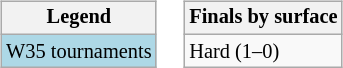<table>
<tr valign="top">
<td><br><table class="wikitable" style="font-size:85%">
<tr>
<th>Legend</th>
</tr>
<tr style="background:lightblue;">
<td>W35 tournaments</td>
</tr>
</table>
</td>
<td><br><table class="wikitable" style="font-size:85%">
<tr>
<th>Finals by surface</th>
</tr>
<tr>
<td>Hard (1–0)</td>
</tr>
</table>
</td>
</tr>
</table>
